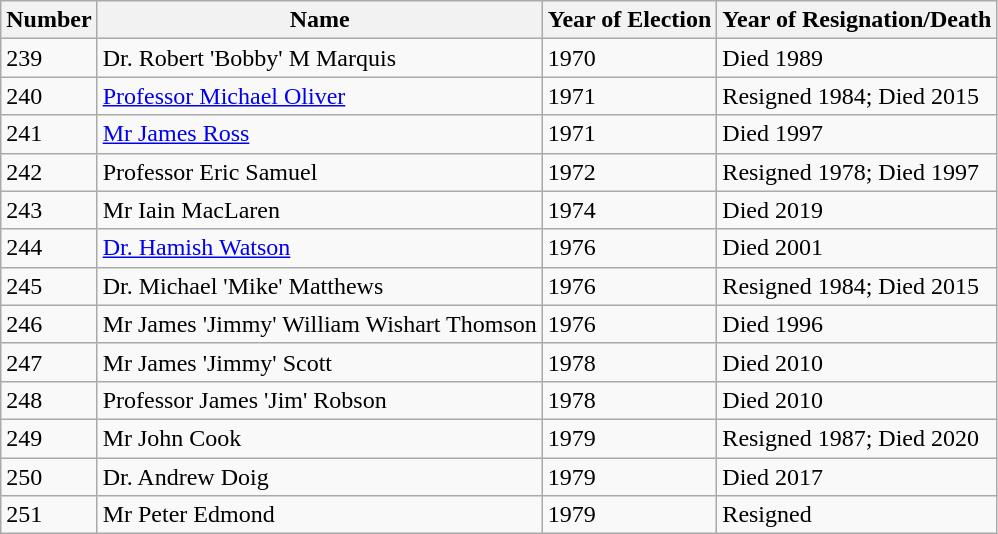<table class="wikitable">
<tr>
<th>Number</th>
<th>Name</th>
<th>Year of Election</th>
<th>Year of Resignation/Death</th>
</tr>
<tr>
<td>239</td>
<td>Dr. Robert 'Bobby' M Marquis</td>
<td>1970</td>
<td>Died 1989</td>
</tr>
<tr>
<td>240</td>
<td><a href='#'>Professor Michael Oliver</a></td>
<td>1971</td>
<td>Resigned 1984; Died 2015</td>
</tr>
<tr>
<td>241</td>
<td><a href='#'>Mr James Ross</a></td>
<td>1971</td>
<td>Died 1997</td>
</tr>
<tr>
<td>242</td>
<td>Professor Eric Samuel</td>
<td>1972</td>
<td>Resigned 1978; Died 1997</td>
</tr>
<tr>
<td>243</td>
<td>Mr Iain MacLaren</td>
<td>1974</td>
<td>Died 2019</td>
</tr>
<tr>
<td>244</td>
<td><a href='#'>Dr. Hamish Watson</a></td>
<td>1976</td>
<td>Died 2001</td>
</tr>
<tr>
<td>245</td>
<td>Dr. Michael 'Mike' Matthews</td>
<td>1976</td>
<td>Resigned 1984; Died 2015</td>
</tr>
<tr>
<td>246</td>
<td>Mr James 'Jimmy' William Wishart Thomson</td>
<td>1976</td>
<td>Died 1996</td>
</tr>
<tr>
<td>247</td>
<td>Mr James 'Jimmy' Scott</td>
<td>1978</td>
<td>Died 2010</td>
</tr>
<tr>
<td>248</td>
<td>Professor James 'Jim' Robson</td>
<td>1978</td>
<td>Died 2010</td>
</tr>
<tr>
<td>249</td>
<td>Mr John Cook</td>
<td>1979</td>
<td>Resigned 1987; Died 2020</td>
</tr>
<tr>
<td>250</td>
<td>Dr. Andrew Doig</td>
<td>1979</td>
<td>Died 2017</td>
</tr>
<tr>
<td>251</td>
<td>Mr Peter Edmond</td>
<td>1979</td>
<td>Resigned</td>
</tr>
</table>
